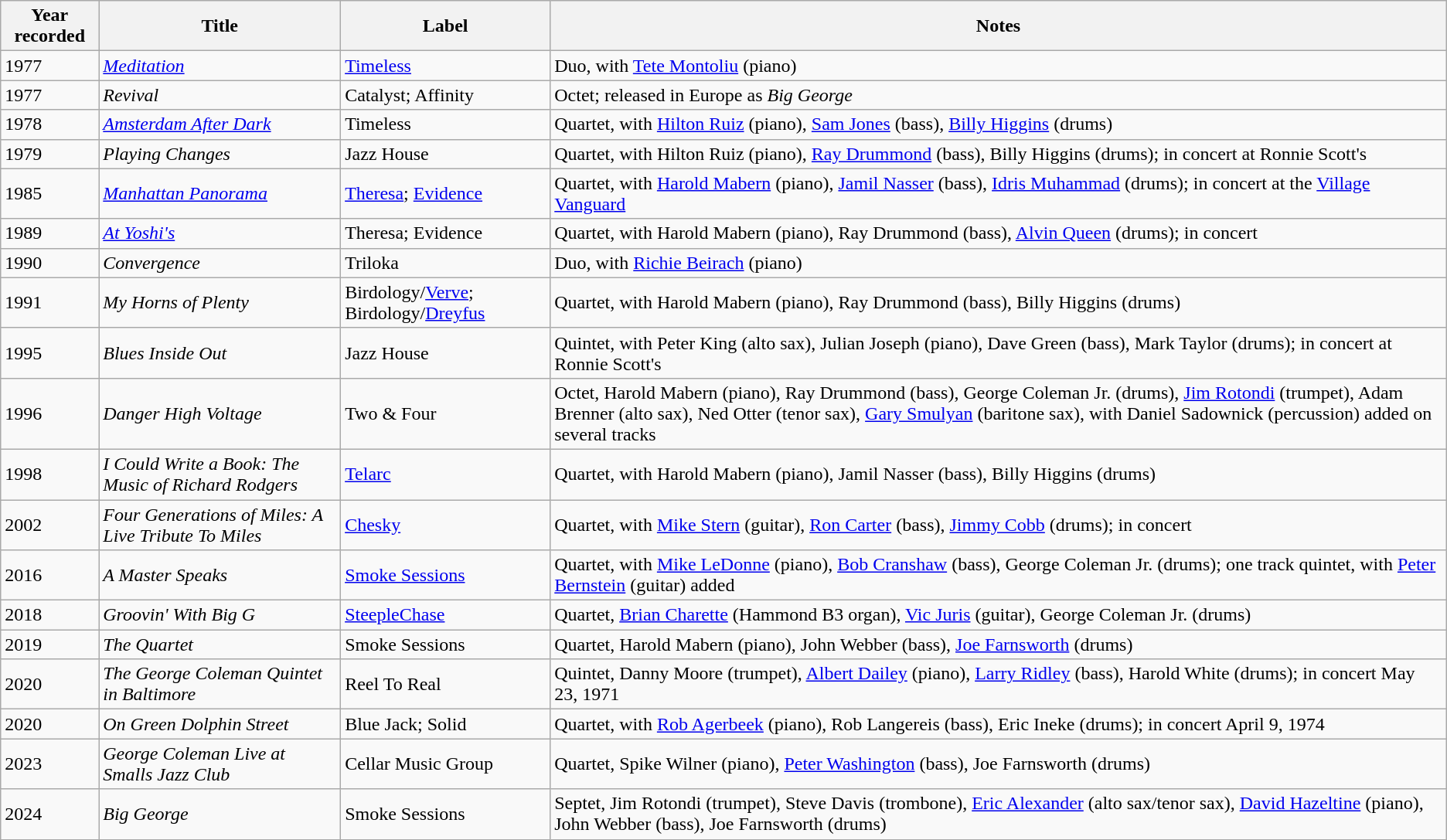<table class="wikitable sortable">
<tr>
<th>Year recorded</th>
<th>Title</th>
<th>Label</th>
<th>Notes</th>
</tr>
<tr>
<td>1977</td>
<td><em><a href='#'>Meditation</a></em></td>
<td><a href='#'>Timeless</a></td>
<td>Duo, with <a href='#'>Tete Montoliu</a> (piano)</td>
</tr>
<tr>
<td>1977</td>
<td><em>Revival</em></td>
<td>Catalyst; Affinity</td>
<td>Octet; released in Europe as <em>Big George</em></td>
</tr>
<tr>
<td>1978</td>
<td><em><a href='#'>Amsterdam After Dark</a></em></td>
<td>Timeless</td>
<td>Quartet, with <a href='#'>Hilton Ruiz</a> (piano), <a href='#'>Sam Jones</a> (bass), <a href='#'>Billy Higgins</a> (drums)</td>
</tr>
<tr>
<td>1979</td>
<td><em>Playing Changes</em></td>
<td>Jazz House</td>
<td>Quartet, with Hilton Ruiz (piano), <a href='#'>Ray Drummond</a> (bass), Billy Higgins (drums); in concert at Ronnie Scott's</td>
</tr>
<tr>
<td>1985</td>
<td><em><a href='#'>Manhattan Panorama</a></em></td>
<td><a href='#'>Theresa</a>; <a href='#'>Evidence</a></td>
<td>Quartet, with <a href='#'>Harold Mabern</a> (piano), <a href='#'>Jamil Nasser</a> (bass), <a href='#'>Idris Muhammad</a> (drums); in concert at the <a href='#'>Village Vanguard</a></td>
</tr>
<tr>
<td>1989</td>
<td><em><a href='#'>At Yoshi's</a></em></td>
<td>Theresa; Evidence</td>
<td>Quartet, with Harold Mabern (piano), Ray Drummond (bass), <a href='#'>Alvin Queen</a> (drums); in concert</td>
</tr>
<tr>
<td>1990</td>
<td><em>Convergence</em></td>
<td>Triloka</td>
<td>Duo, with <a href='#'>Richie Beirach</a> (piano)</td>
</tr>
<tr>
<td>1991</td>
<td><em>My Horns of Plenty</em></td>
<td>Birdology/<a href='#'>Verve</a>; Birdology/<a href='#'>Dreyfus</a></td>
<td>Quartet, with Harold Mabern (piano), Ray Drummond (bass), Billy Higgins (drums)</td>
</tr>
<tr>
<td>1995</td>
<td><em>Blues Inside Out</em></td>
<td>Jazz House</td>
<td>Quintet, with Peter King (alto sax), Julian Joseph (piano), Dave Green (bass), Mark Taylor (drums); in concert at Ronnie Scott's</td>
</tr>
<tr>
<td>1996</td>
<td><em>Danger High Voltage</em></td>
<td>Two & Four</td>
<td>Octet, Harold Mabern (piano), Ray Drummond (bass), George Coleman Jr. (drums), <a href='#'>Jim Rotondi</a> (trumpet), Adam Brenner (alto sax), Ned Otter (tenor sax), <a href='#'>Gary Smulyan</a> (baritone sax), with Daniel Sadownick (percussion) added on several tracks</td>
</tr>
<tr>
<td>1998</td>
<td><em>I Could Write a Book: The Music of Richard Rodgers</em></td>
<td><a href='#'>Telarc</a></td>
<td>Quartet, with Harold Mabern (piano), Jamil Nasser (bass), Billy Higgins (drums)</td>
</tr>
<tr>
<td>2002</td>
<td><em>Four Generations of Miles: A Live Tribute To Miles</em></td>
<td><a href='#'>Chesky</a></td>
<td>Quartet, with <a href='#'>Mike Stern</a> (guitar), <a href='#'>Ron Carter</a> (bass), <a href='#'>Jimmy Cobb</a> (drums); in concert</td>
</tr>
<tr>
<td>2016</td>
<td><em>A Master Speaks</em></td>
<td><a href='#'>Smoke Sessions</a></td>
<td>Quartet, with <a href='#'>Mike LeDonne</a> (piano), <a href='#'>Bob Cranshaw</a> (bass), George Coleman Jr. (drums); one track quintet, with <a href='#'>Peter Bernstein</a> (guitar) added</td>
</tr>
<tr>
<td>2018</td>
<td><em>Groovin' With Big G</em></td>
<td><a href='#'>SteepleChase</a></td>
<td>Quartet, <a href='#'>Brian Charette</a> (Hammond B3 organ), <a href='#'>Vic Juris</a> (guitar), George Coleman Jr. (drums)</td>
</tr>
<tr>
<td>2019</td>
<td><em>The Quartet</em></td>
<td>Smoke Sessions</td>
<td>Quartet, Harold Mabern (piano), John Webber (bass), <a href='#'>Joe Farnsworth</a> (drums)</td>
</tr>
<tr>
<td>2020</td>
<td><em>The George Coleman Quintet in Baltimore</em></td>
<td>Reel To Real</td>
<td>Quintet, Danny Moore (trumpet), <a href='#'>Albert Dailey</a> (piano), <a href='#'>Larry Ridley</a> (bass), Harold White (drums); in concert May 23, 1971</td>
</tr>
<tr>
<td>2020</td>
<td><em>On Green Dolphin Street</em></td>
<td>Blue Jack; Solid</td>
<td>Quartet, with <a href='#'>Rob Agerbeek</a> (piano), Rob Langereis (bass), Eric Ineke (drums); in concert April 9, 1974</td>
</tr>
<tr>
<td>2023</td>
<td><em>George Coleman Live at Smalls Jazz Club</em></td>
<td>Cellar Music Group</td>
<td>Quartet, Spike Wilner (piano), <a href='#'>Peter Washington</a> (bass), Joe Farnsworth (drums)</td>
</tr>
<tr>
<td>2024</td>
<td><em>Big George</em></td>
<td>Smoke Sessions</td>
<td>Septet, Jim Rotondi (trumpet), Steve Davis (trombone), <a href='#'>Eric Alexander</a> (alto sax/tenor sax), <a href='#'>David Hazeltine</a> (piano), John Webber (bass), Joe Farnsworth (drums)</td>
</tr>
</table>
